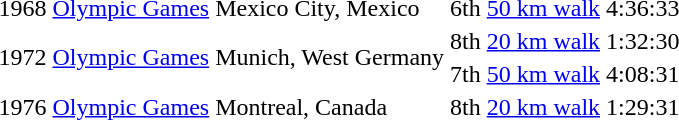<table>
<tr>
<td>1968</td>
<td><a href='#'>Olympic Games</a></td>
<td>Mexico City, Mexico</td>
<td>6th</td>
<td><a href='#'>50 km walk</a></td>
<td>4:36:33</td>
<td></td>
</tr>
<tr>
<td rowspan=2>1972</td>
<td rowspan=2><a href='#'>Olympic Games</a></td>
<td rowspan=2>Munich, West Germany</td>
<td>8th</td>
<td><a href='#'>20 km walk</a></td>
<td>1:32:30</td>
<td></td>
</tr>
<tr>
<td>7th</td>
<td><a href='#'>50 km walk</a></td>
<td>4:08:31</td>
<td></td>
</tr>
<tr>
<td>1976</td>
<td><a href='#'>Olympic Games</a></td>
<td>Montreal, Canada</td>
<td>8th</td>
<td><a href='#'>20 km walk</a></td>
<td>1:29:31</td>
<td></td>
</tr>
</table>
